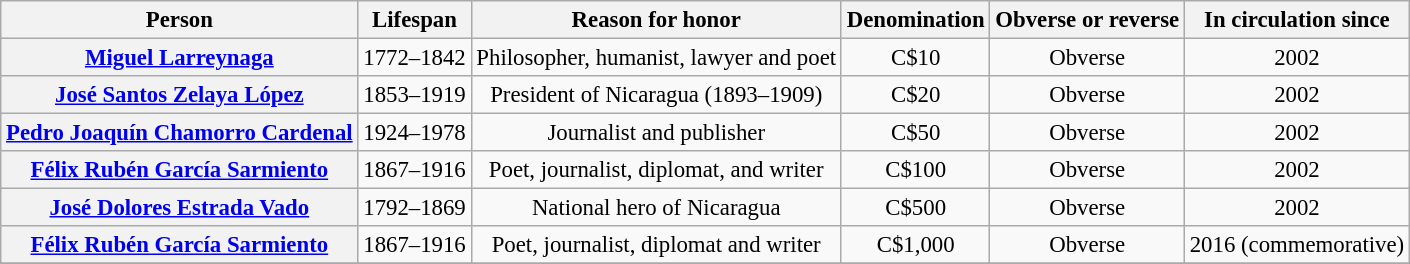<table class="wikitable" style="font-size: 95%; text-align:center;">
<tr>
<th>Person</th>
<th>Lifespan</th>
<th>Reason for honor</th>
<th>Denomination</th>
<th>Obverse or reverse</th>
<th>In circulation since</th>
</tr>
<tr>
<th><a href='#'>Miguel Larreynaga</a></th>
<td>1772–1842</td>
<td>Philosopher, humanist, lawyer and poet</td>
<td>C$10</td>
<td>Obverse</td>
<td>2002</td>
</tr>
<tr>
<th><a href='#'>José Santos Zelaya López</a></th>
<td>1853–1919</td>
<td>President of Nicaragua (1893–1909)</td>
<td>C$20</td>
<td>Obverse</td>
<td>2002</td>
</tr>
<tr>
<th><a href='#'>Pedro Joaquín Chamorro Cardenal</a></th>
<td>1924–1978</td>
<td>Journalist and publisher</td>
<td>C$50</td>
<td>Obverse</td>
<td>2002</td>
</tr>
<tr>
<th><a href='#'>Félix Rubén García Sarmiento</a></th>
<td>1867–1916</td>
<td>Poet, journalist, diplomat, and writer</td>
<td>C$100</td>
<td>Obverse</td>
<td>2002</td>
</tr>
<tr>
<th><a href='#'>José Dolores Estrada Vado</a></th>
<td>1792–1869</td>
<td>National hero of Nicaragua</td>
<td>C$500</td>
<td>Obverse</td>
<td>2002</td>
</tr>
<tr>
<th><a href='#'>Félix Rubén García Sarmiento</a></th>
<td>1867–1916</td>
<td>Poet, journalist, diplomat and writer</td>
<td>C$1,000</td>
<td>Obverse</td>
<td>2016 (commemorative)</td>
</tr>
<tr>
</tr>
</table>
